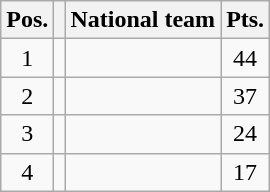<table class=wikitable>
<tr>
<th>Pos.</th>
<th></th>
<th>National team</th>
<th>Pts.</th>
</tr>
<tr align=center>
<td>1</td>
<td></td>
<td align=left></td>
<td>44</td>
</tr>
<tr align=center>
<td>2</td>
<td></td>
<td align=left></td>
<td>37</td>
</tr>
<tr align=center>
<td>3</td>
<td></td>
<td align=left></td>
<td>24</td>
</tr>
<tr align=center>
<td>4</td>
<td></td>
<td align=left></td>
<td>17</td>
</tr>
</table>
